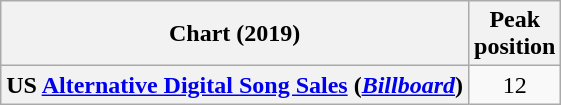<table class="wikitable plainrowheaders" style="text-align:center">
<tr>
<th>Chart (2019)</th>
<th>Peak<br>position</th>
</tr>
<tr>
<th scope="row">US <a href='#'>Alternative Digital Song Sales</a> (<em><a href='#'>Billboard</a></em>)</th>
<td>12</td>
</tr>
</table>
